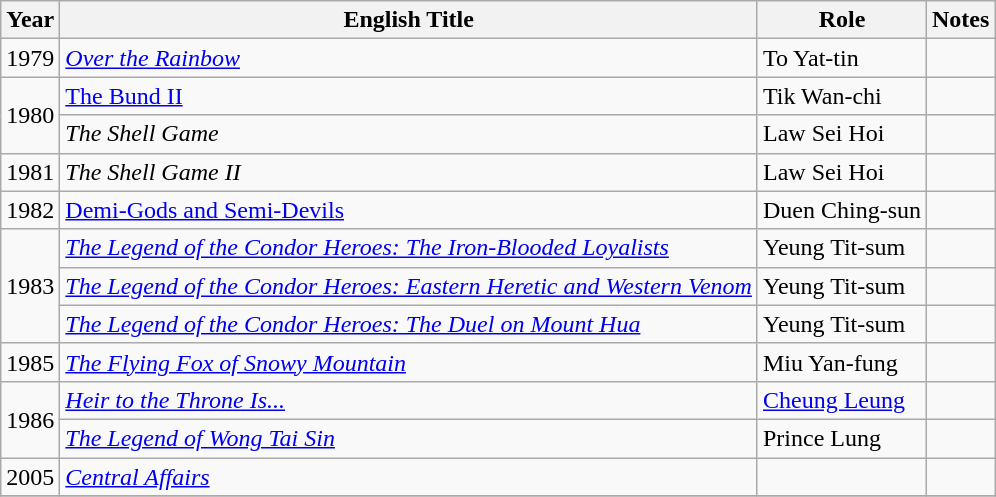<table class="wikitable sortable">
<tr>
<th>Year</th>
<th>English Title</th>
<th>Role</th>
<th>Notes</th>
</tr>
<tr>
<td>1979</td>
<td><em><a href='#'>Over the Rainbow</a></em></td>
<td>To Yat-tin</td>
<td></td>
</tr>
<tr>
<td rowspan="2">1980</td>
<td><a href='#'>The Bund II</a></td>
<td>Tik Wan-chi</td>
<td></td>
</tr>
<tr>
<td><em>The Shell Game</em></td>
<td>Law Sei Hoi</td>
<td></td>
</tr>
<tr>
<td>1981</td>
<td><em>The Shell Game II</em></td>
<td>Law Sei Hoi</td>
<td></td>
</tr>
<tr>
<td>1982</td>
<td><a href='#'>Demi-Gods and Semi-Devils</a></td>
<td>Duen Ching-sun</td>
<td></td>
</tr>
<tr>
<td rowspan="3">1983</td>
<td><em><a href='#'>The Legend of the Condor Heroes: The Iron-Blooded Loyalists</a></em></td>
<td>Yeung Tit-sum</td>
<td></td>
</tr>
<tr>
<td><em><a href='#'>The Legend of the Condor Heroes: Eastern Heretic and Western Venom</a></em></td>
<td>Yeung Tit-sum</td>
<td></td>
</tr>
<tr>
<td><em><a href='#'>The Legend of the Condor Heroes: The Duel on Mount Hua</a></em></td>
<td>Yeung Tit-sum</td>
<td></td>
</tr>
<tr>
<td>1985</td>
<td><em><a href='#'>The Flying Fox of Snowy Mountain</a></em></td>
<td>Miu Yan-fung</td>
<td></td>
</tr>
<tr>
<td rowspan="2">1986</td>
<td><em><a href='#'>Heir to the Throne Is...</a></em></td>
<td><a href='#'>Cheung Leung</a></td>
<td></td>
</tr>
<tr>
<td><em><a href='#'>The Legend of Wong Tai Sin</a></em></td>
<td>Prince Lung</td>
<td></td>
</tr>
<tr>
<td>2005</td>
<td><em><a href='#'>Central Affairs</a></em></td>
<td></td>
<td></td>
</tr>
<tr>
</tr>
</table>
